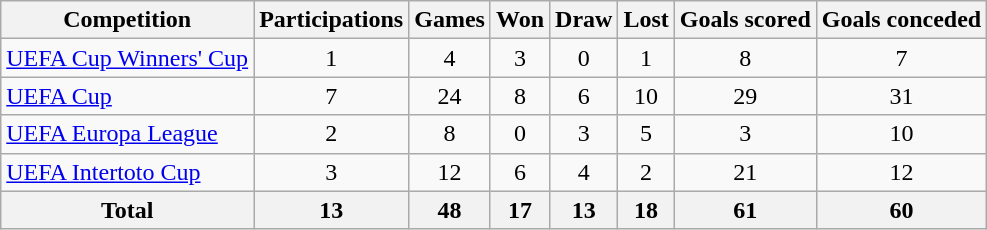<table class="wikitable sortable" style="text-align: center">
<tr>
<th>Competition</th>
<th>Participations</th>
<th>Games</th>
<th>Won</th>
<th>Draw</th>
<th>Lost</th>
<th>Goals scored</th>
<th>Goals conceded</th>
</tr>
<tr>
<td align=left><a href='#'>UEFA Cup Winners' Cup</a></td>
<td>1</td>
<td>4</td>
<td>3</td>
<td>0</td>
<td>1</td>
<td>8</td>
<td>7</td>
</tr>
<tr>
<td align=left><a href='#'>UEFA Cup</a></td>
<td>7</td>
<td>24</td>
<td>8</td>
<td>6</td>
<td>10</td>
<td>29</td>
<td>31</td>
</tr>
<tr>
<td align=left><a href='#'>UEFA Europa League</a></td>
<td>2</td>
<td>8</td>
<td>0</td>
<td>3</td>
<td>5</td>
<td>3</td>
<td>10</td>
</tr>
<tr>
<td align=left><a href='#'>UEFA Intertoto Cup</a></td>
<td>3</td>
<td>12</td>
<td>6</td>
<td>4</td>
<td>2</td>
<td>21</td>
<td>12</td>
</tr>
<tr>
<th>Total</th>
<th>13</th>
<th>48</th>
<th>17</th>
<th>13</th>
<th>18</th>
<th>61</th>
<th>60</th>
</tr>
</table>
